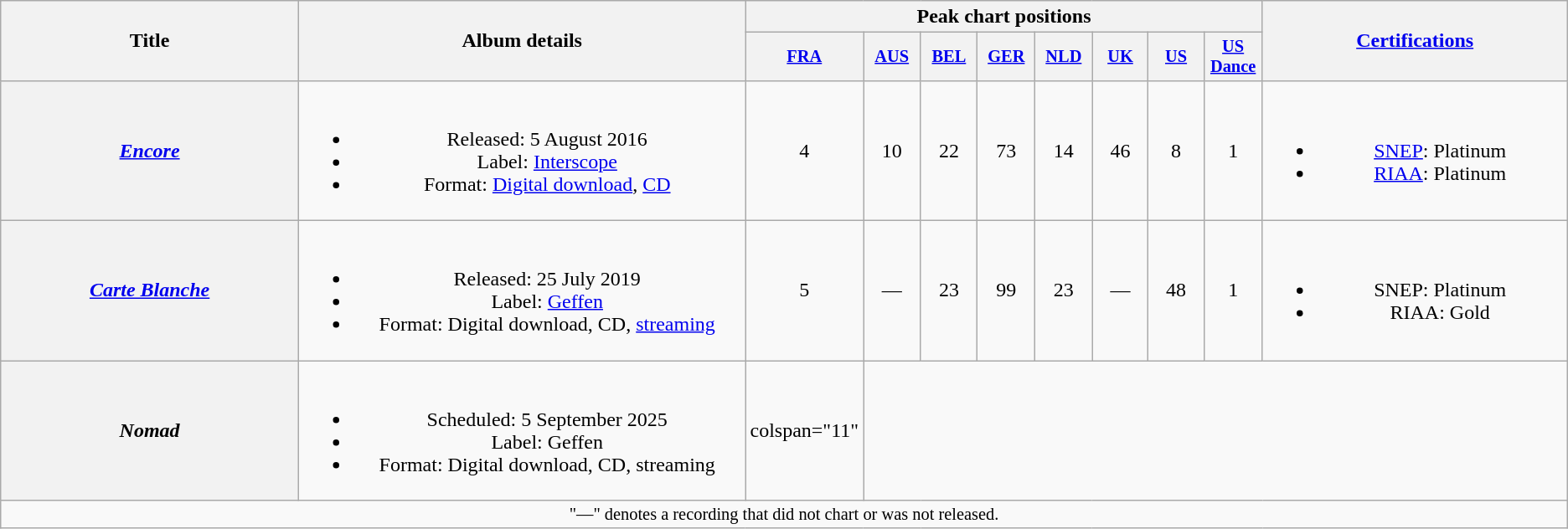<table class="wikitable plainrowheaders" style="text-align:center;" border="1">
<tr>
<th scope="col" rowspan="2" style="width:16em;">Title</th>
<th scope="col" rowspan="2" style="width:24em;">Album details</th>
<th scope="col" colspan="8">Peak chart positions</th>
<th scope="col" rowspan="2" style="width:16em;"><a href='#'>Certifications</a></th>
</tr>
<tr>
<th scope="col" style="width:3em;font-size:85%;"><a href='#'>FRA</a><br></th>
<th scope="col" style="width:3em;font-size:85%;"><a href='#'>AUS</a><br></th>
<th scope="col" style="width:3em;font-size:85%;"><a href='#'>BEL</a><br></th>
<th scope="col" style="width:3em;font-size:85%;"><a href='#'>GER</a><br></th>
<th scope="col" style="width:3em;font-size:85%;"><a href='#'>NLD</a><br></th>
<th scope="col" style="width:3em;font-size:85%;"><a href='#'>UK</a><br></th>
<th scope="col" style="width:3em;font-size:85%;"><a href='#'>US</a><br></th>
<th scope="col" style="width:3em;font-size:85%;"><a href='#'>US<br>Dance</a><br></th>
</tr>
<tr>
<th scope="row"><em><a href='#'>Encore</a></em></th>
<td><br><ul><li>Released: 5 August 2016</li><li>Label: <a href='#'>Interscope</a></li><li>Format: <a href='#'>Digital download</a>, <a href='#'>CD</a></li></ul></td>
<td>4</td>
<td>10</td>
<td>22</td>
<td>73</td>
<td>14</td>
<td>46</td>
<td>8</td>
<td>1</td>
<td><br><ul><li><a href='#'>SNEP</a>: Platinum</li><li><a href='#'>RIAA</a>: Platinum</li></ul></td>
</tr>
<tr>
<th scope="row"><em><a href='#'>Carte Blanche</a></em></th>
<td><br><ul><li>Released: 25 July 2019</li><li>Label: <a href='#'>Geffen</a></li><li>Format: Digital download, CD, <a href='#'>streaming</a></li></ul></td>
<td>5</td>
<td>—</td>
<td>23</td>
<td>99</td>
<td>23</td>
<td>—</td>
<td>48</td>
<td>1</td>
<td><br><ul><li>SNEP: Platinum</li><li>RIAA: Gold</li></ul></td>
</tr>
<tr>
<th scope="row"><em>Nomad</em></th>
<td><br><ul><li>Scheduled: 5 September 2025</li><li>Label: Geffen</li><li>Format: Digital download, CD, streaming</li></ul></td>
<td>colspan="11" </td>
</tr>
<tr>
<td colspan="11" style="font-size:85%">"—" denotes a recording that did not chart or was not released.</td>
</tr>
</table>
